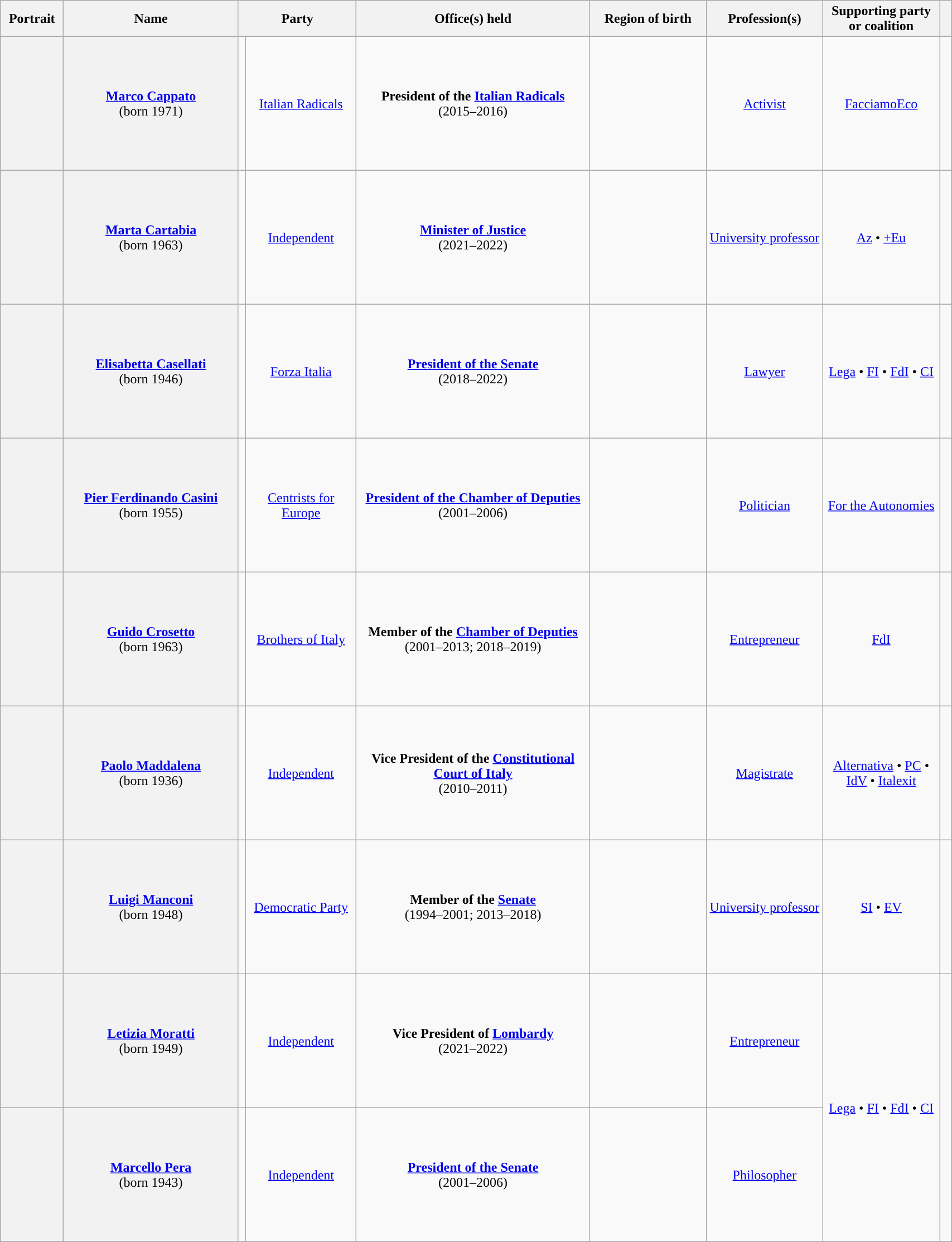<table class="wikitable" style="text-align:center; style=" width="90%">
<tr>
<th width="5%">Portrait</th>
<th width="15%">Name</th>
<th colspan="2" width=10%>Party</th>
<th width="20%">Office(s) held</th>
<th width="10%">Region of birth</th>
<th width="10%">Profession(s)</th>
<th width="10%">Supporting party or coalition</th>
<th width="1%"></th>
</tr>
<tr style="height:10em;">
<th></th>
<th style="font-weight:normal"><strong><a href='#'>Marco Cappato</a></strong><br>(born 1971)</th>
<td style="background-color:"></td>
<td><a href='#'>Italian Radicals</a></td>
<td><strong>President of the <a href='#'>Italian Radicals</a></strong><br>(2015–2016)<br></td>
<td></td>
<td><a href='#'>Activist</a></td>
<td><a href='#'>FacciamoEco</a></td>
<td></td>
</tr>
<tr style="height:10em;">
<th></th>
<th style="font-weight:normal"><strong><a href='#'>Marta Cartabia</a></strong><br>(born 1963)</th>
<td style="background-color:"></td>
<td><a href='#'>Independent</a></td>
<td><strong><a href='#'>Minister of Justice</a></strong><br>(2021–2022)<br></td>
<td></td>
<td><a href='#'>University professor</a></td>
<td><a href='#'>Az</a> • <a href='#'>+Eu</a></td>
<td></td>
</tr>
<tr style="height:10em;">
<th></th>
<th style="font-weight:normal"><strong><a href='#'>Elisabetta Casellati</a></strong><br>(born 1946)</th>
<td style="background-color:"></td>
<td><a href='#'>Forza Italia</a></td>
<td><strong><a href='#'>President of the Senate</a></strong><br>(2018–2022)<br></td>
<td></td>
<td><a href='#'>Lawyer</a></td>
<td><a href='#'>Lega</a> • <a href='#'>FI</a> • <a href='#'>FdI</a> • <a href='#'>CI</a></td>
<td></td>
</tr>
<tr style="height:10em;">
<th></th>
<th style="font-weight:normal"><strong><a href='#'>Pier Ferdinando Casini</a></strong><br>(born 1955)</th>
<td style="background-color:"></td>
<td><a href='#'>Centrists for Europe</a></td>
<td><strong><a href='#'>President of the Chamber of Deputies</a></strong><br>(2001–2006)<br></td>
<td></td>
<td><a href='#'>Politician</a></td>
<td><a href='#'>For the Autonomies</a></td>
<td></td>
</tr>
<tr style="height:10em;">
<th></th>
<th style="font-weight:normal"><strong><a href='#'>Guido Crosetto</a></strong><br>(born 1963)</th>
<td style="background-color:"></td>
<td><a href='#'>Brothers of Italy</a></td>
<td><strong>Member of the <a href='#'>Chamber of Deputies</a></strong><br>(2001–2013; 2018–2019)<br></td>
<td></td>
<td><a href='#'>Entrepreneur</a></td>
<td><a href='#'>FdI</a></td>
<td></td>
</tr>
<tr style="height:10em;">
<th></th>
<th style="font-weight:normal"><strong><a href='#'>Paolo Maddalena</a></strong><br>(born 1936)</th>
<td style="background-color:"></td>
<td><a href='#'>Independent</a></td>
<td><strong>Vice President of the <a href='#'>Constitutional Court of Italy</a></strong><br>(2010–2011)<br></td>
<td></td>
<td><a href='#'>Magistrate</a></td>
<td><a href='#'>Alternativa</a> • <a href='#'>PC</a> • <a href='#'>IdV</a> • <a href='#'>Italexit</a></td>
<td><br></td>
</tr>
<tr style="height:10em;">
<th></th>
<th style="font-weight:normal"><strong><a href='#'>Luigi Manconi</a></strong><br>(born 1948)</th>
<td style="background-color:"></td>
<td><a href='#'>Democratic Party</a></td>
<td><strong>Member of the <a href='#'>Senate</a></strong><br>(1994–2001; 2013–2018)<br></td>
<td></td>
<td><a href='#'>University professor</a></td>
<td><a href='#'>SI</a> • <a href='#'>EV</a></td>
<td><br></td>
</tr>
<tr style="height:10em;">
<th></th>
<th style="font-weight:normal"><strong><a href='#'>Letizia Moratti</a></strong><br>(born 1949)</th>
<td style="background-color:"></td>
<td><a href='#'>Independent</a></td>
<td><strong>Vice President of <a href='#'>Lombardy</a></strong><br>(2021–2022)<br></td>
<td></td>
<td><a href='#'>Entrepreneur</a></td>
<td rowspan=2><a href='#'>Lega</a> • <a href='#'>FI</a> • <a href='#'>FdI</a> • <a href='#'>CI</a></td>
<td rowspan=2></td>
</tr>
<tr style="height:10em;">
<th></th>
<th style="font-weight:normal"><strong><a href='#'>Marcello Pera</a></strong><br>(born 1943)</th>
<td style="background-color:"></td>
<td><a href='#'>Independent</a></td>
<td><strong><a href='#'>President of the Senate</a></strong><br>(2001–2006)<br></td>
<td></td>
<td><a href='#'>Philosopher</a></td>
</tr>
</table>
